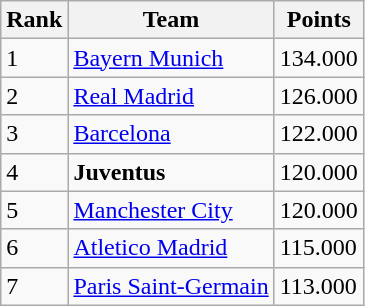<table class="wikitable" center;">
<tr>
<th>Rank</th>
<th>Team</th>
<th>Points</th>
</tr>
<tr>
<td>1</td>
<td style="text-align:left;"> <a href='#'>Bayern Munich</a></td>
<td>134.000</td>
</tr>
<tr>
<td>2</td>
<td style="text-align:left;"> <a href='#'>Real Madrid</a></td>
<td>126.000</td>
</tr>
<tr>
<td>3</td>
<td style="text-align:left;"> <a href='#'>Barcelona</a></td>
<td>122.000</td>
</tr>
<tr>
<td>4</td>
<td style="text-align:left;"> <strong>Juventus</strong></td>
<td>120.000</td>
</tr>
<tr>
<td>5</td>
<td style="text-align:left;"> <a href='#'>Manchester City</a></td>
<td>120.000</td>
</tr>
<tr>
<td>6</td>
<td style="text-align:left;"> <a href='#'>Atletico Madrid</a></td>
<td>115.000</td>
</tr>
<tr>
<td>7</td>
<td style="text-align:left;"> <a href='#'>Paris Saint-Germain</a></td>
<td>113.000</td>
</tr>
</table>
